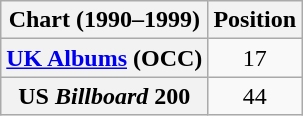<table class="wikitable sortable plainrowheaders" style="text-align:center">
<tr>
<th scope="col">Chart (1990–1999)</th>
<th scope="col">Position</th>
</tr>
<tr>
<th scope="row"><a href='#'>UK Albums</a> (OCC)</th>
<td>17</td>
</tr>
<tr>
<th scope="row">US <em>Billboard</em> 200</th>
<td>44</td>
</tr>
</table>
